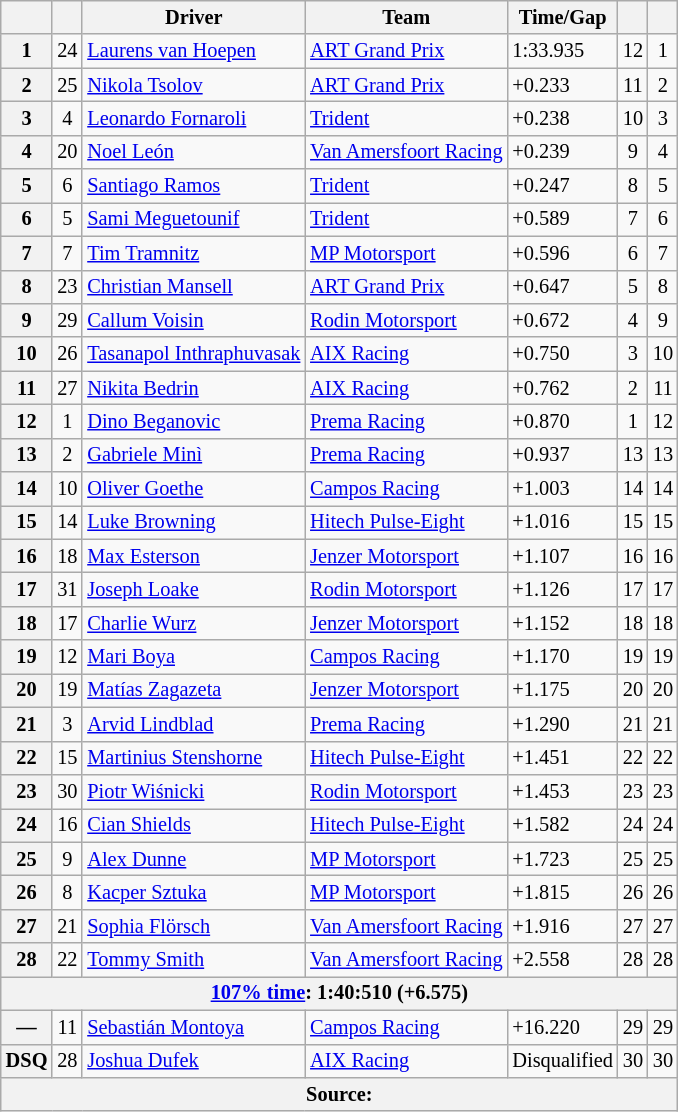<table class="wikitable" style="font-size:85%">
<tr>
<th></th>
<th></th>
<th>Driver</th>
<th>Team</th>
<th>Time/Gap</th>
<th scope="col"></th>
<th scope="col"></th>
</tr>
<tr>
<th>1</th>
<td align="center">24</td>
<td> <a href='#'>Laurens van Hoepen</a></td>
<td><a href='#'>ART Grand Prix</a></td>
<td>1:33.935</td>
<td align=center>12</td>
<td align=center>1</td>
</tr>
<tr>
<th>2</th>
<td align="center">25</td>
<td> <a href='#'>Nikola Tsolov</a></td>
<td><a href='#'>ART Grand Prix</a></td>
<td>+0.233</td>
<td align=center>11</td>
<td align=center>2</td>
</tr>
<tr>
<th>3</th>
<td align="center">4</td>
<td> <a href='#'>Leonardo Fornaroli</a></td>
<td><a href='#'>Trident</a></td>
<td>+0.238</td>
<td align=center>10</td>
<td align=center>3</td>
</tr>
<tr>
<th>4</th>
<td align="center">20</td>
<td> <a href='#'>Noel León</a></td>
<td><a href='#'>Van Amersfoort Racing</a></td>
<td>+0.239</td>
<td align=center>9</td>
<td align=center>4</td>
</tr>
<tr>
<th>5</th>
<td align="center">6</td>
<td> <a href='#'>Santiago Ramos</a></td>
<td><a href='#'>Trident</a></td>
<td>+0.247</td>
<td align=center>8</td>
<td align=center>5</td>
</tr>
<tr>
<th>6</th>
<td align="center">5</td>
<td> <a href='#'>Sami Meguetounif</a></td>
<td><a href='#'>Trident</a></td>
<td>+0.589</td>
<td align=center>7</td>
<td align=center>6</td>
</tr>
<tr>
<th>7</th>
<td align="center">7</td>
<td> <a href='#'>Tim Tramnitz</a></td>
<td><a href='#'>MP Motorsport</a></td>
<td>+0.596</td>
<td align=center>6</td>
<td align=center>7</td>
</tr>
<tr>
<th>8</th>
<td align="center">23</td>
<td> <a href='#'>Christian Mansell</a></td>
<td><a href='#'>ART Grand Prix</a></td>
<td>+0.647</td>
<td align=center>5</td>
<td align=center>8</td>
</tr>
<tr>
<th>9</th>
<td align="center">29</td>
<td> <a href='#'>Callum Voisin</a></td>
<td><a href='#'>Rodin Motorsport</a></td>
<td>+0.672</td>
<td align=center>4</td>
<td align=center>9</td>
</tr>
<tr>
<th>10</th>
<td align="center">26</td>
<td> <a href='#'>Tasanapol Inthraphuvasak</a></td>
<td><a href='#'>AIX Racing</a></td>
<td>+0.750</td>
<td align=center>3</td>
<td align=center>10</td>
</tr>
<tr>
<th>11</th>
<td align="center">27</td>
<td> <a href='#'>Nikita Bedrin</a></td>
<td><a href='#'>AIX Racing</a></td>
<td>+0.762</td>
<td align=center>2</td>
<td align=center>11</td>
</tr>
<tr>
<th>12</th>
<td align="center">1</td>
<td> <a href='#'>Dino Beganovic</a></td>
<td><a href='#'>Prema Racing</a></td>
<td>+0.870</td>
<td align=center>1</td>
<td align=center>12</td>
</tr>
<tr>
<th>13</th>
<td align="center">2</td>
<td> <a href='#'>Gabriele Minì</a></td>
<td><a href='#'>Prema Racing</a></td>
<td>+0.937</td>
<td align=center>13</td>
<td align=center>13</td>
</tr>
<tr>
<th>14</th>
<td align="center">10</td>
<td> <a href='#'>Oliver Goethe</a></td>
<td><a href='#'>Campos Racing</a></td>
<td>+1.003</td>
<td align=center>14</td>
<td align=center>14</td>
</tr>
<tr>
<th>15</th>
<td align="center">14</td>
<td> <a href='#'>Luke Browning</a></td>
<td><a href='#'>Hitech Pulse-Eight</a></td>
<td>+1.016</td>
<td align=center>15</td>
<td align=center>15</td>
</tr>
<tr>
<th>16</th>
<td align="center">18</td>
<td> <a href='#'>Max Esterson</a></td>
<td><a href='#'>Jenzer Motorsport</a></td>
<td>+1.107</td>
<td align=center>16</td>
<td align=center>16</td>
</tr>
<tr>
<th>17</th>
<td align="center">31</td>
<td> <a href='#'>Joseph Loake</a></td>
<td><a href='#'>Rodin Motorsport</a></td>
<td>+1.126</td>
<td align=center>17</td>
<td align=center>17</td>
</tr>
<tr>
<th>18</th>
<td align="center">17</td>
<td> <a href='#'>Charlie Wurz</a></td>
<td><a href='#'>Jenzer Motorsport</a></td>
<td>+1.152</td>
<td align=center>18</td>
<td align=center>18</td>
</tr>
<tr>
<th>19</th>
<td align="center">12</td>
<td> <a href='#'>Mari Boya</a></td>
<td><a href='#'>Campos Racing</a></td>
<td>+1.170</td>
<td align=center>19</td>
<td align=center>19</td>
</tr>
<tr>
<th>20</th>
<td align="center">19</td>
<td> <a href='#'>Matías Zagazeta</a></td>
<td><a href='#'>Jenzer Motorsport</a></td>
<td>+1.175</td>
<td align=center>20</td>
<td align=center>20</td>
</tr>
<tr>
<th>21</th>
<td align="center">3</td>
<td> <a href='#'>Arvid Lindblad</a></td>
<td><a href='#'>Prema Racing</a></td>
<td>+1.290</td>
<td align=center>21</td>
<td align=center>21</td>
</tr>
<tr>
<th>22</th>
<td align="center">15</td>
<td> <a href='#'>Martinius Stenshorne</a></td>
<td><a href='#'>Hitech Pulse-Eight</a></td>
<td>+1.451</td>
<td align=center>22</td>
<td align=center>22</td>
</tr>
<tr>
<th>23</th>
<td align="center">30</td>
<td> <a href='#'>Piotr Wiśnicki</a></td>
<td><a href='#'>Rodin Motorsport</a></td>
<td>+1.453</td>
<td align=center>23</td>
<td align=center>23</td>
</tr>
<tr>
<th>24</th>
<td align="center">16</td>
<td> <a href='#'>Cian Shields</a></td>
<td><a href='#'>Hitech Pulse-Eight</a></td>
<td>+1.582</td>
<td align=center>24</td>
<td align=center>24</td>
</tr>
<tr>
<th>25</th>
<td align="center">9</td>
<td> <a href='#'>Alex Dunne</a></td>
<td><a href='#'>MP Motorsport</a></td>
<td>+1.723</td>
<td align=center>25</td>
<td align=center>25</td>
</tr>
<tr>
<th>26</th>
<td align="center">8</td>
<td> <a href='#'>Kacper Sztuka</a></td>
<td><a href='#'>MP Motorsport</a></td>
<td>+1.815</td>
<td align=center>26</td>
<td align=center>26</td>
</tr>
<tr>
<th>27</th>
<td align="center">21</td>
<td> <a href='#'>Sophia Flörsch</a></td>
<td><a href='#'>Van Amersfoort Racing</a></td>
<td>+1.916</td>
<td align=center>27</td>
<td align=center>27</td>
</tr>
<tr>
<th>28</th>
<td align="center">22</td>
<td> <a href='#'>Tommy Smith</a></td>
<td><a href='#'>Van Amersfoort Racing</a></td>
<td>+2.558</td>
<td align=center>28</td>
<td align=center>28</td>
</tr>
<tr>
<th colspan="7"><a href='#'>107% time</a>: 1:40:510 (+6.575)</th>
</tr>
<tr>
<th>—</th>
<td align="center">11</td>
<td> <a href='#'>Sebastián Montoya</a></td>
<td><a href='#'>Campos Racing</a></td>
<td>+16.220</td>
<td align=center>29</td>
<td align=center>29</td>
</tr>
<tr>
<th>DSQ</th>
<td align="center">28</td>
<td> <a href='#'>Joshua Dufek</a></td>
<td><a href='#'>AIX Racing</a></td>
<td>Disqualified</td>
<td align=center>30</td>
<td align=center>30</td>
</tr>
<tr>
<th colspan="7">Source:</th>
</tr>
</table>
